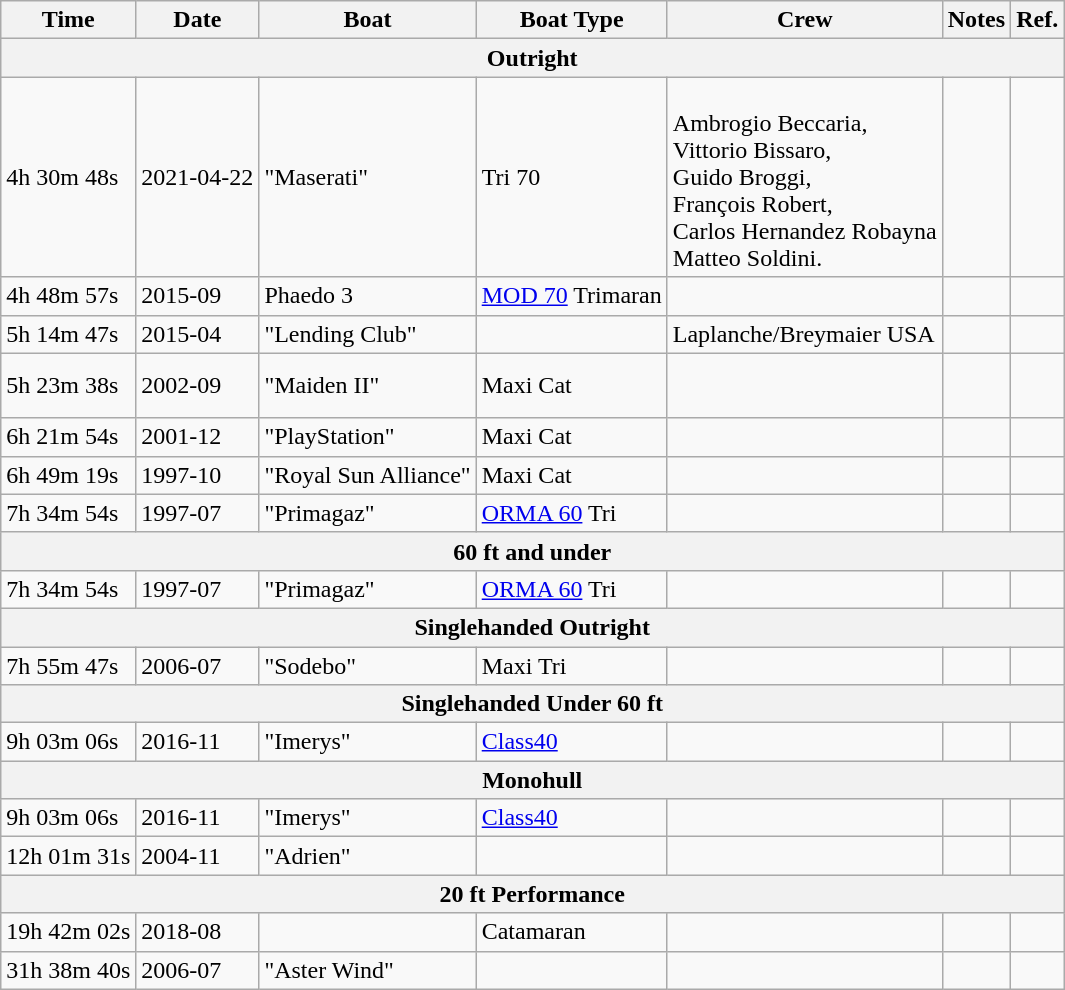<table class="wikitable sortable">
<tr>
<th>Time</th>
<th>Date</th>
<th>Boat</th>
<th>Boat Type</th>
<th>Crew</th>
<th>Notes</th>
<th>Ref.</th>
</tr>
<tr>
<th colspan=7>Outright</th>
</tr>
<tr>
<td>4h 30m 48s</td>
<td>2021-04-22</td>
<td>"Maserati"</td>
<td>Tri 70</td>
<td> <br> Ambrogio Beccaria,<br>Vittorio Bissaro,<br>Guido Broggi,<br>François Robert,<br>Carlos Hernandez Robayna<br>Matteo Soldini.</td>
<td></td>
<td></td>
</tr>
<tr>
<td>4h 48m 57s</td>
<td>2015-09</td>
<td>Phaedo 3</td>
<td><a href='#'>MOD 70</a>  Trimaran</td>
<td> <br> </td>
<td></td>
<td></td>
</tr>
<tr>
<td>5h 14m 47s</td>
<td>2015-04</td>
<td>"Lending Club"</td>
<td></td>
<td>Laplanche/Breymaier	USA</td>
<td></td>
<td></td>
</tr>
<tr>
<td>5h 23m 38s</td>
<td>2002-09</td>
<td>"Maiden II"</td>
<td>Maxi Cat</td>
<td> <br>  <br> </td>
<td></td>
<td></td>
</tr>
<tr>
<td>6h 21m 54s</td>
<td>2001-12</td>
<td>"PlayStation"</td>
<td>Maxi Cat</td>
<td></td>
<td></td>
<td></td>
</tr>
<tr>
<td>6h 49m 19s</td>
<td>1997-10</td>
<td>"Royal Sun Alliance"</td>
<td>Maxi Cat</td>
<td></td>
<td></td>
<td></td>
</tr>
<tr>
<td>7h 34m 54s</td>
<td>1997-07</td>
<td>"Primagaz"</td>
<td><a href='#'>ORMA 60</a> Tri</td>
<td></td>
<td></td>
<td></td>
</tr>
<tr>
<th colspan=7>60 ft and under</th>
</tr>
<tr>
<td>7h 34m 54s</td>
<td>1997-07</td>
<td>"Primagaz"</td>
<td><a href='#'>ORMA 60</a> Tri</td>
<td></td>
<td></td>
<td></td>
</tr>
<tr>
<th colspan=7>Singlehanded Outright</th>
</tr>
<tr>
<td>7h 55m 47s</td>
<td>2006-07</td>
<td>"Sodebo"</td>
<td>Maxi Tri</td>
<td></td>
<td></td>
<td></td>
</tr>
<tr>
<th colspan=7>Singlehanded Under 60 ft</th>
</tr>
<tr>
<td>9h 03m 06s</td>
<td>2016-11</td>
<td>"Imerys"</td>
<td><a href='#'>Class40</a></td>
<td></td>
<td></td>
<td></td>
</tr>
<tr>
<th colspan=7>Monohull</th>
</tr>
<tr>
<td>9h 03m 06s</td>
<td>2016-11</td>
<td>"Imerys"</td>
<td><a href='#'>Class40</a></td>
<td></td>
<td></td>
<td></td>
</tr>
<tr>
<td>12h 01m 31s</td>
<td>2004-11</td>
<td>"Adrien"</td>
<td></td>
<td></td>
<td></td>
<td></td>
</tr>
<tr>
<th colspan=7>20 ft Performance</th>
</tr>
<tr>
<td>19h 42m 02s</td>
<td>2018-08</td>
<td></td>
<td>Catamaran</td>
<td> <br> </td>
<td></td>
<td></td>
</tr>
<tr>
<td>31h 38m 40s</td>
<td>2006-07</td>
<td>"Aster Wind"</td>
<td></td>
<td></td>
<td></td>
<td></td>
</tr>
</table>
